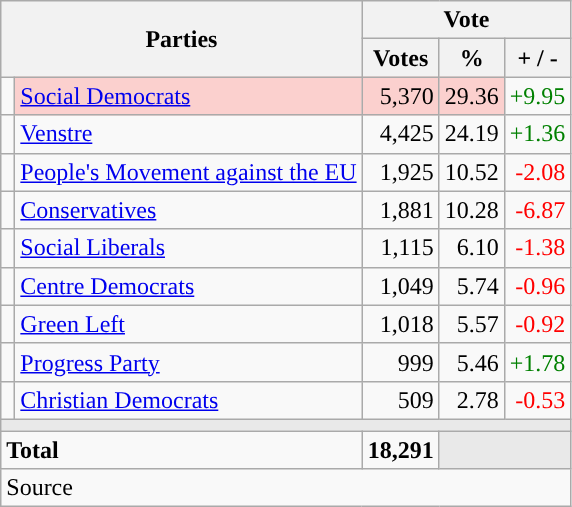<table class="wikitable" style="text-align:right;">
<tr>
<th style="text-align:centre;" rowspan="2" colspan="2" width="225">Parties</th>
<th colspan="3">Vote</th>
</tr>
<tr>
<th width="15">Votes</th>
<th width="15">%</th>
<th width="15">+ / -</th>
</tr>
<tr>
<td width="2" style="color:inherit;background:"></td>
<td bgcolor=#fbd0ce   align="left"><a href='#'>Social Democrats</a></td>
<td bgcolor=#fbd0ce>5,370</td>
<td bgcolor=#fbd0ce>29.36</td>
<td style=color:green;>+9.95</td>
</tr>
<tr>
<td width="2" style="color:inherit;background:"></td>
<td align="left"><a href='#'>Venstre</a></td>
<td>4,425</td>
<td>24.19</td>
<td style=color:green;>+1.36</td>
</tr>
<tr>
<td width="2" style="color:inherit;background:"></td>
<td align="left"><a href='#'>People's Movement against the EU</a></td>
<td>1,925</td>
<td>10.52</td>
<td style=color:red;>-2.08</td>
</tr>
<tr>
<td width="2" style="color:inherit;background:"></td>
<td align="left"><a href='#'>Conservatives</a></td>
<td>1,881</td>
<td>10.28</td>
<td style=color:red;>-6.87</td>
</tr>
<tr>
<td width="2" style="color:inherit;background:"></td>
<td align="left"><a href='#'>Social Liberals</a></td>
<td>1,115</td>
<td>6.10</td>
<td style=color:red;>-1.38</td>
</tr>
<tr>
<td width="2" style="color:inherit;background:"></td>
<td align="left"><a href='#'>Centre Democrats</a></td>
<td>1,049</td>
<td>5.74</td>
<td style=color:red;>-0.96</td>
</tr>
<tr>
<td width="2" style="color:inherit;background:"></td>
<td align="left"><a href='#'>Green Left</a></td>
<td>1,018</td>
<td>5.57</td>
<td style=color:red;>-0.92</td>
</tr>
<tr>
<td width="2" style="color:inherit;background:"></td>
<td align="left"><a href='#'>Progress Party</a></td>
<td>999</td>
<td>5.46</td>
<td style=color:green;>+1.78</td>
</tr>
<tr>
<td width="2" style="color:inherit;background:"></td>
<td align="left"><a href='#'>Christian Democrats</a></td>
<td>509</td>
<td>2.78</td>
<td style=color:red;>-0.53</td>
</tr>
<tr>
<td colspan="7" bgcolor="#E9E9E9"></td>
</tr>
<tr>
<td align="left" colspan="2"><strong>Total</strong></td>
<td><strong>18,291</strong></td>
<td bgcolor="#E9E9E9" colspan="2"></td>
</tr>
<tr>
<td align="left" colspan="6">Source</td>
</tr>
</table>
